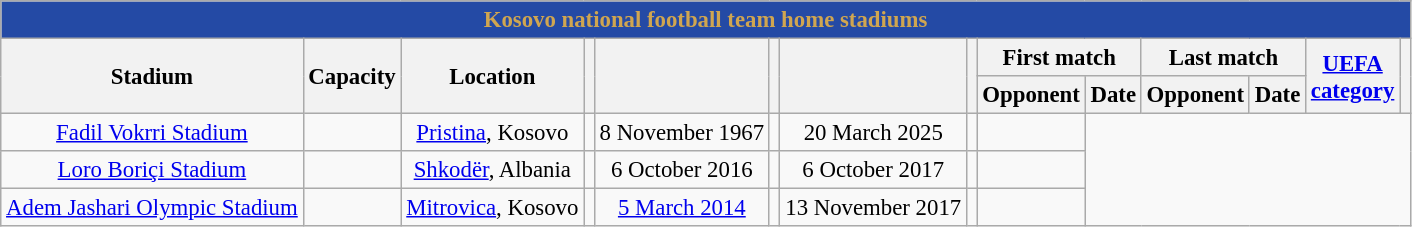<table class="wikitable" style="text-align:center;font-size:95%">
<tr>
<th colspan="14" style="background:#244AA5;color:#D0A650";>Kosovo national football team home stadiums</th>
</tr>
<tr>
<th rowspan="2">Stadium</th>
<th rowspan="2">Capacity</th>
<th rowspan="2">Location</th>
<th rowspan="2"></th>
<th rowspan="2"></th>
<th rowspan="2"></th>
<th rowspan="2"></th>
<th rowspan="2"></th>
<th colspan="2">First match</th>
<th colspan="2">Last match</th>
<th rowspan="2"><a href='#'>UEFA<br>category</a></th>
<th rowspan="2"></th>
</tr>
<tr>
<th>Opponent</th>
<th>Date</th>
<th>Opponent</th>
<th>Date</th>
</tr>
<tr>
<td><a href='#'>Fadil Vokrri Stadium</a></td>
<td></td>
<td><a href='#'>Pristina</a>, Kosovo<br></td>
<td align="left"></td>
<td>8 November 1967</td>
<td align="left"></td>
<td>20 March 2025</td>
<td></td>
<td></td>
</tr>
<tr>
<td><a href='#'>Loro Boriçi Stadium</a></td>
<td></td>
<td><a href='#'>Shkodër</a>, Albania<br></td>
<td align="left"></td>
<td>6 October 2016</td>
<td align="left"></td>
<td>6 October 2017</td>
<td></td>
<td></td>
</tr>
<tr>
<td><a href='#'>Adem Jashari Olympic Stadium</a></td>
<td></td>
<td><a href='#'>Mitrovica</a>, Kosovo<br></td>
<td align="left"></td>
<td><a href='#'>5 March 2014</a></td>
<td align="left"></td>
<td>13 November 2017</td>
<td></td>
<td></td>
</tr>
</table>
